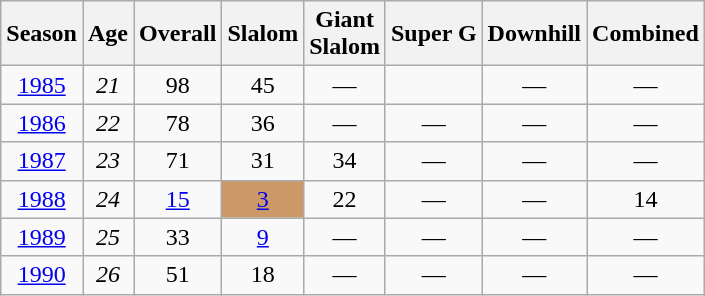<table class=wikitable style="text-align:center">
<tr>
<th>Season</th>
<th>Age</th>
<th>Overall</th>
<th>Slalom</th>
<th>Giant<br>Slalom</th>
<th>Super G</th>
<th>Downhill</th>
<th>Combined</th>
</tr>
<tr>
<td><a href='#'>1985</a></td>
<td><em>21</em></td>
<td>98</td>
<td>45</td>
<td>—</td>
<td></td>
<td>—</td>
<td>—</td>
</tr>
<tr>
<td><a href='#'>1986</a></td>
<td><em>22</em></td>
<td>78</td>
<td>36</td>
<td>—</td>
<td>—</td>
<td>—</td>
<td>—</td>
</tr>
<tr>
<td><a href='#'>1987</a></td>
<td><em>23</em></td>
<td>71</td>
<td>31</td>
<td>34</td>
<td>—</td>
<td>—</td>
<td>—</td>
</tr>
<tr>
<td><a href='#'>1988</a></td>
<td><em>24</em></td>
<td><a href='#'>15</a></td>
<td style="background:#c96;"><a href='#'>3</a></td>
<td>22</td>
<td>—</td>
<td>—</td>
<td>14</td>
</tr>
<tr>
<td><a href='#'>1989</a></td>
<td><em>25</em></td>
<td>33</td>
<td><a href='#'>9</a></td>
<td>—</td>
<td>—</td>
<td>—</td>
<td>—</td>
</tr>
<tr>
<td><a href='#'>1990</a></td>
<td><em>26</em></td>
<td>51</td>
<td>18</td>
<td>—</td>
<td>—</td>
<td>—</td>
<td>—</td>
</tr>
</table>
